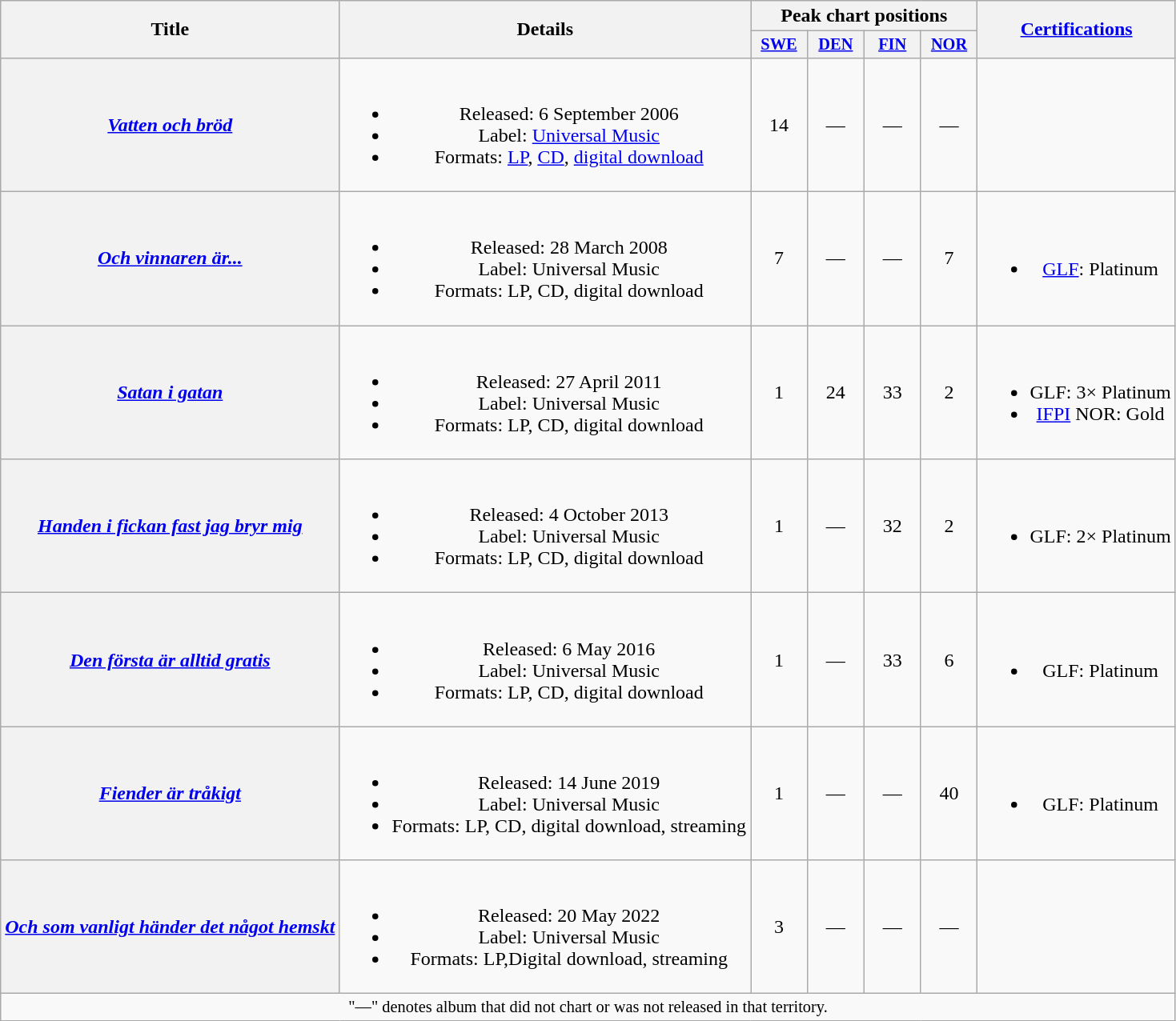<table class="wikitable plainrowheaders" style="text-align:center;">
<tr>
<th scope="col" rowspan="2">Title</th>
<th scope="col" rowspan="2">Details</th>
<th scope="col" colspan="4">Peak chart positions</th>
<th scope="col" rowspan="2"><a href='#'>Certifications</a></th>
</tr>
<tr>
<th scope="col" style="width:3em;font-size:85%;"><a href='#'>SWE</a><br></th>
<th scope="col" style="width:3em;font-size:85%;"><a href='#'>DEN</a><br></th>
<th scope="col" style="width:3em;font-size:85%;"><a href='#'>FIN</a><br></th>
<th scope="col" style="width:3em;font-size:85%;"><a href='#'>NOR</a><br></th>
</tr>
<tr>
<th scope="row"><em><a href='#'>Vatten och bröd</a></em></th>
<td><br><ul><li>Released: 6 September 2006</li><li>Label: <a href='#'>Universal Music</a></li><li>Formats: <a href='#'>LP</a>, <a href='#'>CD</a>, <a href='#'>digital download</a></li></ul></td>
<td>14</td>
<td>—</td>
<td>—</td>
<td>—</td>
</tr>
<tr>
<th scope="row"><em><a href='#'>Och vinnaren är...</a></em></th>
<td><br><ul><li>Released: 28 March 2008</li><li>Label: Universal Music</li><li>Formats: LP, CD, digital download</li></ul></td>
<td>7</td>
<td>—</td>
<td>—</td>
<td>7</td>
<td><br><ul><li><a href='#'>GLF</a>: Platinum</li></ul></td>
</tr>
<tr>
<th scope="row"><em><a href='#'>Satan i gatan</a></em></th>
<td><br><ul><li>Released: 27 April 2011</li><li>Label: Universal Music</li><li>Formats: LP, CD, digital download</li></ul></td>
<td>1</td>
<td>24</td>
<td>33</td>
<td>2</td>
<td><br><ul><li>GLF: 3× Platinum</li><li><a href='#'>IFPI</a> NOR: Gold</li></ul></td>
</tr>
<tr>
<th scope="row"><em><a href='#'>Handen i fickan fast jag bryr mig</a></em></th>
<td><br><ul><li>Released: 4 October 2013</li><li>Label: Universal Music</li><li>Formats: LP, CD, digital download</li></ul></td>
<td>1</td>
<td>—</td>
<td>32</td>
<td>2</td>
<td><br><ul><li>GLF: 2× Platinum</li></ul></td>
</tr>
<tr>
<th scope="row"><em><a href='#'>Den första är alltid gratis</a></em></th>
<td><br><ul><li>Released: 6 May 2016</li><li>Label: Universal Music</li><li>Formats: LP, CD, digital download</li></ul></td>
<td>1</td>
<td>—</td>
<td>33</td>
<td>6</td>
<td><br><ul><li>GLF: Platinum</li></ul></td>
</tr>
<tr>
<th scope="row"><em><a href='#'>Fiender är tråkigt</a></em></th>
<td><br><ul><li>Released: 14 June 2019</li><li>Label: Universal Music</li><li>Formats: LP, CD, digital download, streaming</li></ul></td>
<td>1</td>
<td>—</td>
<td>—</td>
<td>40</td>
<td><br><ul><li>GLF: Platinum</li></ul></td>
</tr>
<tr>
<th scope="row"><em><a href='#'>Och som vanligt händer det något hemskt</a></em></th>
<td><br><ul><li>Released: 20 May 2022</li><li>Label: Universal Music</li><li>Formats: LP,Digital download, streaming</li></ul></td>
<td>3<br></td>
<td>—</td>
<td>—</td>
<td>—</td>
<td></td>
</tr>
<tr>
<td colspan="18" style="font-size:85%">"—" denotes album that did not chart or was not released in that territory.</td>
</tr>
</table>
